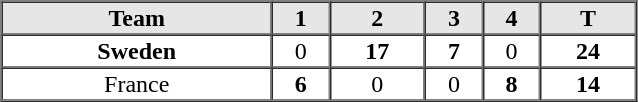<table border=1 cellspacing=0 width=425 style="margin-left:3em;">
<tr style="text-align:center; background-color:#e6e6e6;">
<th>Team</th>
<th>1</th>
<th>2</th>
<th>3</th>
<th>4</th>
<th>T</th>
</tr>
<tr style="text-align:center">
<td><strong> Sweden</strong></td>
<td>0</td>
<td><strong>17</strong></td>
<td><strong>7</strong></td>
<td>0</td>
<th>24</th>
</tr>
<tr style="text-align:center">
<td> France</td>
<td><strong>6</strong></td>
<td>0</td>
<td>0</td>
<td><strong>8</strong></td>
<th>14</th>
</tr>
</table>
